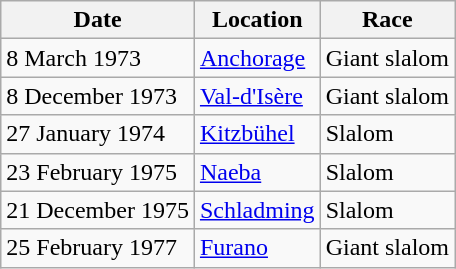<table class="wikitable">
<tr>
<th>Date</th>
<th>Location</th>
<th>Race</th>
</tr>
<tr>
<td>8 March 1973</td>
<td>  <a href='#'>Anchorage</a></td>
<td>Giant slalom</td>
</tr>
<tr>
<td>8 December 1973</td>
<td> <a href='#'>Val-d'Isère</a></td>
<td>Giant slalom</td>
</tr>
<tr>
<td>27 January 1974</td>
<td> <a href='#'>Kitzbühel</a></td>
<td>Slalom</td>
</tr>
<tr>
<td>23 February 1975</td>
<td> <a href='#'>Naeba</a></td>
<td>Slalom</td>
</tr>
<tr>
<td>21 December 1975</td>
<td> <a href='#'>Schladming</a></td>
<td>Slalom</td>
</tr>
<tr>
<td>25 February 1977</td>
<td> <a href='#'>Furano</a></td>
<td>Giant slalom</td>
</tr>
</table>
